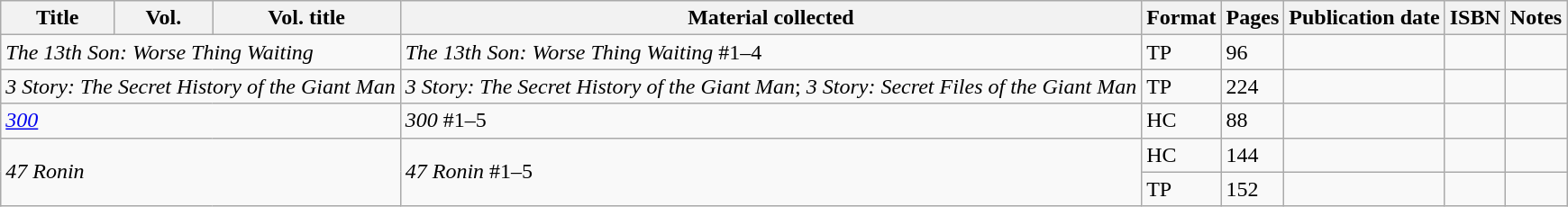<table class="wikitable">
<tr>
<th>Title</th>
<th>Vol.</th>
<th>Vol. title</th>
<th>Material collected</th>
<th>Format</th>
<th>Pages</th>
<th>Publication date</th>
<th>ISBN</th>
<th>Notes</th>
</tr>
<tr>
<td colspan="3"><em>The 13th Son: Worse Thing Waiting</em></td>
<td><em>The 13th Son: Worse Thing Waiting</em> #1–4</td>
<td>TP</td>
<td>96</td>
<td></td>
<td></td>
<td></td>
</tr>
<tr>
<td colspan="3"><em>3 Story: The Secret History of the Giant Man</em></td>
<td><em>3 Story: The Secret History of the Giant Man</em>; <em>3 Story: Secret Files of the Giant Man</em></td>
<td>TP</td>
<td>224</td>
<td></td>
<td></td>
<td></td>
</tr>
<tr>
<td colspan="3"><em><a href='#'>300</a></em></td>
<td><em>300</em> #1–5</td>
<td>HC</td>
<td>88</td>
<td></td>
<td></td>
<td></td>
</tr>
<tr>
<td colspan="3" rowspan="2"><em>47 Ronin</em></td>
<td rowspan="2"><em>47 Ronin</em> #1–5</td>
<td>HC</td>
<td>144</td>
<td></td>
<td></td>
<td></td>
</tr>
<tr>
<td>TP</td>
<td>152</td>
<td></td>
<td></td>
<td></td>
</tr>
</table>
